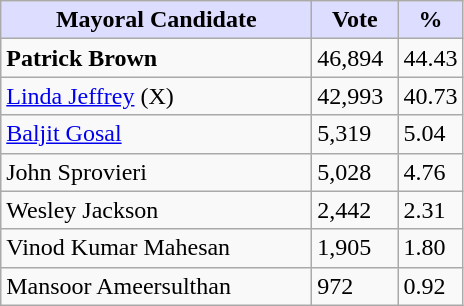<table class="wikitable">
<tr>
<th style="background:#ddf; width:200px;">Mayoral Candidate</th>
<th style="background:#ddf; width:50px;">Vote</th>
<th style="background:#ddf; width:30px;">%</th>
</tr>
<tr>
<td><strong>Patrick Brown</strong></td>
<td>46,894</td>
<td>44.43</td>
</tr>
<tr>
<td><a href='#'>Linda Jeffrey</a> (X)</td>
<td>42,993</td>
<td>40.73</td>
</tr>
<tr>
<td><a href='#'>Baljit Gosal</a></td>
<td>5,319</td>
<td>5.04</td>
</tr>
<tr>
<td>John Sprovieri</td>
<td>5,028</td>
<td>4.76</td>
</tr>
<tr>
<td>Wesley Jackson</td>
<td>2,442</td>
<td>2.31</td>
</tr>
<tr>
<td>Vinod Kumar Mahesan</td>
<td>1,905</td>
<td>1.80</td>
</tr>
<tr>
<td>Mansoor Ameersulthan</td>
<td>972</td>
<td>0.92</td>
</tr>
</table>
